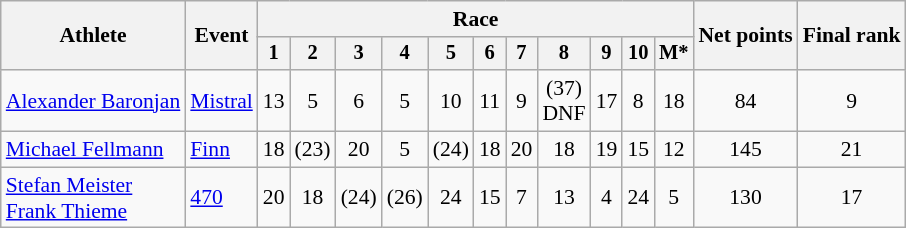<table class="wikitable" style="font-size:90%">
<tr>
<th rowspan=2>Athlete</th>
<th rowspan=2>Event</th>
<th colspan=11>Race</th>
<th rowspan=2>Net points</th>
<th rowspan=2>Final rank</th>
</tr>
<tr style="font-size:95%">
<th>1</th>
<th>2</th>
<th>3</th>
<th>4</th>
<th>5</th>
<th>6</th>
<th>7</th>
<th>8</th>
<th>9</th>
<th>10</th>
<th>M*</th>
</tr>
<tr>
<td align=left><a href='#'>Alexander Baronjan</a></td>
<td align=left><a href='#'>Mistral</a></td>
<td align=center>13</td>
<td align=center>5</td>
<td align=center>6</td>
<td align=center>5</td>
<td align=center>10</td>
<td align=center>11</td>
<td align=center>9</td>
<td align=center>(37)<br> DNF</td>
<td align=center>17</td>
<td align=center>8</td>
<td align=center>18</td>
<td align=center>84</td>
<td align=center>9</td>
</tr>
<tr>
<td align=left><a href='#'>Michael Fellmann</a></td>
<td align=left><a href='#'>Finn</a></td>
<td align=center>18</td>
<td align=center>(23)</td>
<td align=center>20</td>
<td align=center>5</td>
<td align=center>(24)</td>
<td align=center>18</td>
<td align=center>20</td>
<td align=center>18</td>
<td align=center>19</td>
<td align=center>15</td>
<td align=center>12</td>
<td align=center>145</td>
<td align=center>21</td>
</tr>
<tr>
<td align=left><a href='#'>Stefan Meister</a><br> <a href='#'>Frank Thieme</a></td>
<td align=left><a href='#'>470</a></td>
<td align=center>20</td>
<td align=center>18</td>
<td align=center>(24)</td>
<td align=center>(26)</td>
<td align=center>24</td>
<td align=center>15</td>
<td align=center>7</td>
<td align=center>13</td>
<td align=center>4</td>
<td align=center>24</td>
<td align=center>5</td>
<td align=center>130</td>
<td align=center>17</td>
</tr>
</table>
